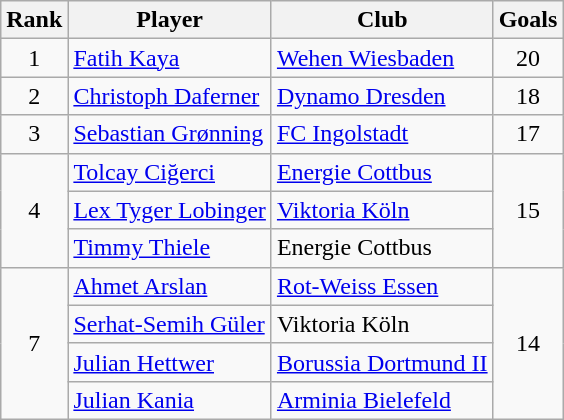<table class="wikitable sortable" style="text-align:center">
<tr>
<th>Rank</th>
<th>Player</th>
<th>Club</th>
<th>Goals</th>
</tr>
<tr>
<td>1</td>
<td align=left> <a href='#'>Fatih Kaya</a></td>
<td align=left><a href='#'>Wehen Wiesbaden</a></td>
<td>20</td>
</tr>
<tr>
<td>2</td>
<td align=left> <a href='#'>Christoph Daferner</a></td>
<td align=left><a href='#'>Dynamo Dresden</a></td>
<td>18</td>
</tr>
<tr>
<td>3</td>
<td align=left> <a href='#'>Sebastian Grønning</a></td>
<td align=left><a href='#'>FC Ingolstadt</a></td>
<td>17</td>
</tr>
<tr>
<td rowspan=3>4</td>
<td align=left> <a href='#'>Tolcay Ciğerci</a></td>
<td align=left><a href='#'>Energie Cottbus</a></td>
<td rowspan=3>15</td>
</tr>
<tr>
<td align=left> <a href='#'>Lex Tyger Lobinger</a></td>
<td align=left><a href='#'>Viktoria Köln</a></td>
</tr>
<tr>
<td align=left> <a href='#'>Timmy Thiele</a></td>
<td align=left>Energie Cottbus</td>
</tr>
<tr>
<td rowspan=4>7</td>
<td align=left> <a href='#'>Ahmet Arslan</a></td>
<td align=left><a href='#'>Rot-Weiss Essen</a></td>
<td rowspan=4>14</td>
</tr>
<tr>
<td align=left> <a href='#'>Serhat-Semih Güler</a></td>
<td align=left>Viktoria Köln</td>
</tr>
<tr>
<td align=left> <a href='#'>Julian Hettwer</a></td>
<td align=left><a href='#'>Borussia Dortmund II</a></td>
</tr>
<tr>
<td align=left> <a href='#'>Julian Kania</a></td>
<td align=left><a href='#'>Arminia Bielefeld</a></td>
</tr>
</table>
